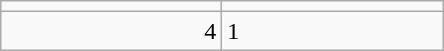<table class="wikitable">
<tr>
<td align="center" width="140"></td>
<td align="center" width="140"></td>
</tr>
<tr>
<td align="right">4</td>
<td>1</td>
</tr>
</table>
